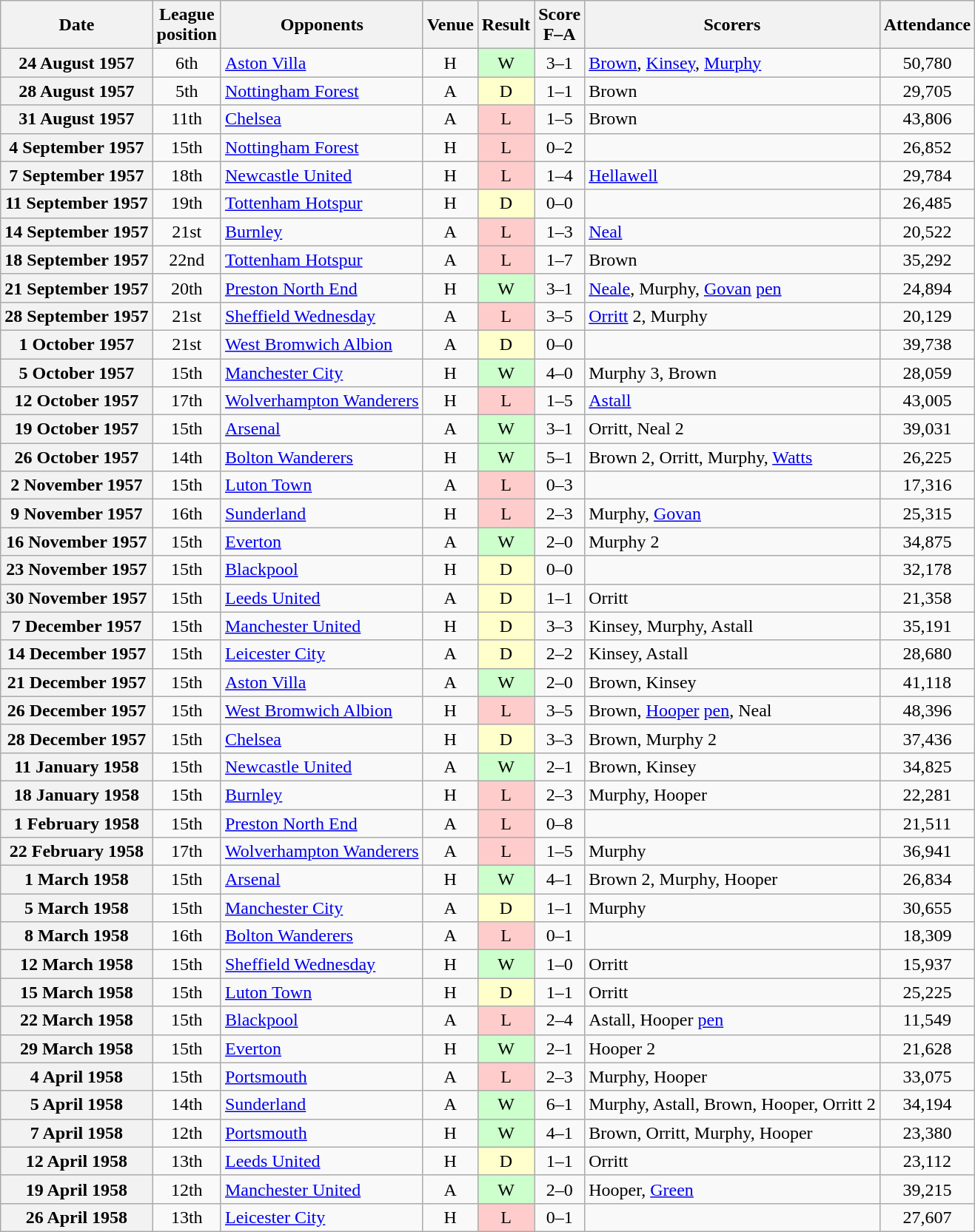<table class="wikitable plainrowheaders" style="text-align:center">
<tr>
<th scope="col">Date</th>
<th scope="col">League<br>position</th>
<th scope="col">Opponents</th>
<th scope="col">Venue</th>
<th scope="col">Result</th>
<th scope="col">Score<br>F–A</th>
<th scope="col">Scorers</th>
<th scope="col">Attendance</th>
</tr>
<tr>
<th scope="row">24 August 1957</th>
<td>6th</td>
<td align="left"><a href='#'>Aston Villa</a></td>
<td>H</td>
<td style=background:#cfc>W</td>
<td>3–1</td>
<td align="left"><a href='#'>Brown</a>, <a href='#'>Kinsey</a>, <a href='#'>Murphy</a></td>
<td>50,780</td>
</tr>
<tr>
<th scope="row">28 August 1957</th>
<td>5th</td>
<td align="left"><a href='#'>Nottingham Forest</a></td>
<td>A</td>
<td style=background:#ffc>D</td>
<td>1–1</td>
<td align="left">Brown</td>
<td>29,705</td>
</tr>
<tr>
<th scope="row">31 August 1957</th>
<td>11th</td>
<td align="left"><a href='#'>Chelsea</a></td>
<td>A</td>
<td style=background:#fcc>L</td>
<td>1–5</td>
<td align="left">Brown</td>
<td>43,806</td>
</tr>
<tr>
<th scope="row">4 September 1957</th>
<td>15th</td>
<td align="left"><a href='#'>Nottingham Forest</a></td>
<td>H</td>
<td style=background:#fcc>L</td>
<td>0–2</td>
<td></td>
<td>26,852</td>
</tr>
<tr>
<th scope="row">7 September 1957</th>
<td>18th</td>
<td align="left"><a href='#'>Newcastle United</a></td>
<td>H</td>
<td style=background:#fcc>L</td>
<td>1–4</td>
<td align="left"><a href='#'>Hellawell</a></td>
<td>29,784</td>
</tr>
<tr>
<th scope="row">11 September 1957</th>
<td>19th</td>
<td align="left"><a href='#'>Tottenham Hotspur</a></td>
<td>H</td>
<td style=background:#ffc>D</td>
<td>0–0</td>
<td></td>
<td>26,485</td>
</tr>
<tr>
<th scope="row">14 September 1957</th>
<td>21st</td>
<td align="left"><a href='#'>Burnley</a></td>
<td>A</td>
<td style=background:#fcc>L</td>
<td>1–3</td>
<td align="left"><a href='#'>Neal</a></td>
<td>20,522</td>
</tr>
<tr>
<th scope="row">18 September 1957</th>
<td>22nd</td>
<td align="left"><a href='#'>Tottenham Hotspur</a></td>
<td>A</td>
<td style=background:#fcc>L</td>
<td>1–7</td>
<td align="left">Brown</td>
<td>35,292</td>
</tr>
<tr>
<th scope="row">21 September 1957</th>
<td>20th</td>
<td align="left"><a href='#'>Preston North End</a></td>
<td>H</td>
<td style=background:#cfc>W</td>
<td>3–1</td>
<td align="left"><a href='#'>Neale</a>, Murphy, <a href='#'>Govan</a> <a href='#'>pen</a></td>
<td>24,894</td>
</tr>
<tr>
<th scope="row">28 September 1957</th>
<td>21st</td>
<td align="left"><a href='#'>Sheffield Wednesday</a></td>
<td>A</td>
<td style=background:#fcc>L</td>
<td>3–5</td>
<td align="left"><a href='#'>Orritt</a> 2, Murphy</td>
<td>20,129</td>
</tr>
<tr>
<th scope="row">1 October 1957</th>
<td>21st</td>
<td align="left"><a href='#'>West Bromwich Albion</a></td>
<td>A</td>
<td style=background:#ffc>D</td>
<td>0–0</td>
<td></td>
<td>39,738</td>
</tr>
<tr>
<th scope="row">5 October 1957</th>
<td>15th</td>
<td align="left"><a href='#'>Manchester City</a></td>
<td>H</td>
<td style=background:#cfc>W</td>
<td>4–0</td>
<td align="left">Murphy 3, Brown</td>
<td>28,059</td>
</tr>
<tr>
<th scope="row">12 October 1957</th>
<td>17th</td>
<td align="left"><a href='#'>Wolverhampton Wanderers</a></td>
<td>H</td>
<td style=background:#fcc>L</td>
<td>1–5</td>
<td align="left"><a href='#'>Astall</a></td>
<td>43,005</td>
</tr>
<tr>
<th scope="row">19 October 1957</th>
<td>15th</td>
<td align="left"><a href='#'>Arsenal</a></td>
<td>A</td>
<td style=background:#cfc>W</td>
<td>3–1</td>
<td align="left">Orritt, Neal 2</td>
<td>39,031</td>
</tr>
<tr>
<th scope="row">26 October 1957</th>
<td>14th</td>
<td align="left"><a href='#'>Bolton Wanderers</a></td>
<td>H</td>
<td style=background:#cfc>W</td>
<td>5–1</td>
<td align="left">Brown 2, Orritt, Murphy, <a href='#'>Watts</a></td>
<td>26,225</td>
</tr>
<tr>
<th scope="row">2 November 1957</th>
<td>15th</td>
<td align="left"><a href='#'>Luton Town</a></td>
<td>A</td>
<td style=background:#fcc>L</td>
<td>0–3</td>
<td></td>
<td>17,316</td>
</tr>
<tr>
<th scope="row">9 November 1957</th>
<td>16th</td>
<td align="left"><a href='#'>Sunderland</a></td>
<td>H</td>
<td style=background:#fcc>L</td>
<td>2–3</td>
<td align="left">Murphy, <a href='#'>Govan</a></td>
<td>25,315</td>
</tr>
<tr>
<th scope="row">16 November 1957</th>
<td>15th</td>
<td align="left"><a href='#'>Everton</a></td>
<td>A</td>
<td style=background:#cfc>W</td>
<td>2–0</td>
<td align="left">Murphy 2</td>
<td>34,875</td>
</tr>
<tr>
<th scope="row">23 November 1957</th>
<td>15th</td>
<td align="left"><a href='#'>Blackpool</a></td>
<td>H</td>
<td style=background:#ffc>D</td>
<td>0–0</td>
<td></td>
<td>32,178</td>
</tr>
<tr>
<th scope="row">30 November 1957</th>
<td>15th</td>
<td align="left"><a href='#'>Leeds United</a></td>
<td>A</td>
<td style=background:#ffc>D</td>
<td>1–1</td>
<td align="left">Orritt</td>
<td>21,358</td>
</tr>
<tr>
<th scope="row">7 December 1957</th>
<td>15th</td>
<td align="left"><a href='#'>Manchester United</a></td>
<td>H</td>
<td style=background:#ffc>D</td>
<td>3–3</td>
<td align="left">Kinsey, Murphy, Astall</td>
<td>35,191</td>
</tr>
<tr>
<th scope="row">14 December 1957</th>
<td>15th</td>
<td align="left"><a href='#'>Leicester City</a></td>
<td>A</td>
<td style=background:#ffc>D</td>
<td>2–2</td>
<td align="left">Kinsey, Astall</td>
<td>28,680</td>
</tr>
<tr>
<th scope="row">21 December 1957</th>
<td>15th</td>
<td align="left"><a href='#'>Aston Villa</a></td>
<td>A</td>
<td style=background:#cfc>W</td>
<td>2–0</td>
<td align="left">Brown, Kinsey</td>
<td>41,118</td>
</tr>
<tr>
<th scope="row">26 December 1957</th>
<td>15th</td>
<td align="left"><a href='#'>West Bromwich Albion</a></td>
<td>H</td>
<td style=background:#fcc>L</td>
<td>3–5</td>
<td align="left">Brown, <a href='#'>Hooper</a> <a href='#'>pen</a>, Neal</td>
<td>48,396</td>
</tr>
<tr>
<th scope="row">28 December 1957</th>
<td>15th</td>
<td align="left"><a href='#'>Chelsea</a></td>
<td>H</td>
<td style=background:#ffc>D</td>
<td>3–3</td>
<td align="left">Brown, Murphy 2</td>
<td>37,436</td>
</tr>
<tr>
<th scope="row">11 January 1958</th>
<td>15th</td>
<td align="left"><a href='#'>Newcastle United</a></td>
<td>A</td>
<td style=background:#cfc>W</td>
<td>2–1</td>
<td align="left">Brown, Kinsey</td>
<td>34,825</td>
</tr>
<tr>
<th scope="row">18 January 1958</th>
<td>15th</td>
<td align="left"><a href='#'>Burnley</a></td>
<td>H</td>
<td style=background:#fcc>L</td>
<td>2–3</td>
<td align="left">Murphy, Hooper</td>
<td>22,281</td>
</tr>
<tr>
<th scope="row">1 February 1958</th>
<td>15th</td>
<td align="left"><a href='#'>Preston North End</a></td>
<td>A</td>
<td style=background:#fcc>L</td>
<td>0–8</td>
<td></td>
<td>21,511</td>
</tr>
<tr>
<th scope="row">22 February 1958</th>
<td>17th</td>
<td align="left"><a href='#'>Wolverhampton Wanderers</a></td>
<td>A</td>
<td style=background:#fcc>L</td>
<td>1–5</td>
<td align="left">Murphy</td>
<td>36,941</td>
</tr>
<tr>
<th scope="row">1 March 1958</th>
<td>15th</td>
<td align="left"><a href='#'>Arsenal</a></td>
<td>H</td>
<td style=background:#cfc>W</td>
<td>4–1</td>
<td align="left">Brown 2, Murphy, Hooper</td>
<td>26,834</td>
</tr>
<tr>
<th scope="row">5 March 1958</th>
<td>15th</td>
<td align="left"><a href='#'>Manchester City</a></td>
<td>A</td>
<td style=background:#ffc>D</td>
<td>1–1</td>
<td align="left">Murphy</td>
<td>30,655</td>
</tr>
<tr>
<th scope="row">8 March 1958</th>
<td>16th</td>
<td align="left"><a href='#'>Bolton Wanderers</a></td>
<td>A</td>
<td style=background:#fcc>L</td>
<td>0–1</td>
<td></td>
<td>18,309</td>
</tr>
<tr>
<th scope="row">12 March 1958</th>
<td>15th</td>
<td align="left"><a href='#'>Sheffield Wednesday</a></td>
<td>H</td>
<td style=background:#cfc>W</td>
<td>1–0</td>
<td align="left">Orritt</td>
<td>15,937</td>
</tr>
<tr>
<th scope="row">15 March 1958</th>
<td>15th</td>
<td align="left"><a href='#'>Luton Town</a></td>
<td>H</td>
<td style=background:#ffc>D</td>
<td>1–1</td>
<td align="left">Orritt</td>
<td>25,225</td>
</tr>
<tr>
<th scope="row">22 March 1958</th>
<td>15th</td>
<td align="left"><a href='#'>Blackpool</a></td>
<td>A</td>
<td style=background:#fcc>L</td>
<td>2–4</td>
<td align="left">Astall, Hooper <a href='#'>pen</a></td>
<td>11,549</td>
</tr>
<tr>
<th scope="row">29 March 1958</th>
<td>15th</td>
<td align="left"><a href='#'>Everton</a></td>
<td>H</td>
<td style=background:#cfc>W</td>
<td>2–1</td>
<td align="left">Hooper 2</td>
<td>21,628</td>
</tr>
<tr>
<th scope="row">4 April 1958</th>
<td>15th</td>
<td align="left"><a href='#'>Portsmouth</a></td>
<td>A</td>
<td style=background:#fcc>L</td>
<td>2–3</td>
<td align="left">Murphy, Hooper</td>
<td>33,075</td>
</tr>
<tr>
<th scope="row">5 April 1958</th>
<td>14th</td>
<td align="left"><a href='#'>Sunderland</a></td>
<td>A</td>
<td style=background:#cfc>W</td>
<td>6–1</td>
<td align="left">Murphy, Astall, Brown, Hooper, Orritt 2</td>
<td>34,194</td>
</tr>
<tr>
<th scope="row">7 April 1958</th>
<td>12th</td>
<td align="left"><a href='#'>Portsmouth</a></td>
<td>H</td>
<td style=background:#cfc>W</td>
<td>4–1</td>
<td align="left">Brown, Orritt, Murphy, Hooper</td>
<td>23,380</td>
</tr>
<tr>
<th scope="row">12 April 1958</th>
<td>13th</td>
<td align="left"><a href='#'>Leeds United</a></td>
<td>H</td>
<td style=background:#ffc>D</td>
<td>1–1</td>
<td align="left">Orritt</td>
<td>23,112</td>
</tr>
<tr>
<th scope="row">19 April 1958</th>
<td>12th</td>
<td align="left"><a href='#'>Manchester United</a></td>
<td>A</td>
<td style=background:#cfc>W</td>
<td>2–0</td>
<td align="left">Hooper, <a href='#'>Green</a></td>
<td>39,215</td>
</tr>
<tr>
<th scope="row">26 April 1958</th>
<td>13th</td>
<td align="left"><a href='#'>Leicester City</a></td>
<td>H</td>
<td style=background:#fcc>L</td>
<td>0–1</td>
<td></td>
<td>27,607</td>
</tr>
</table>
